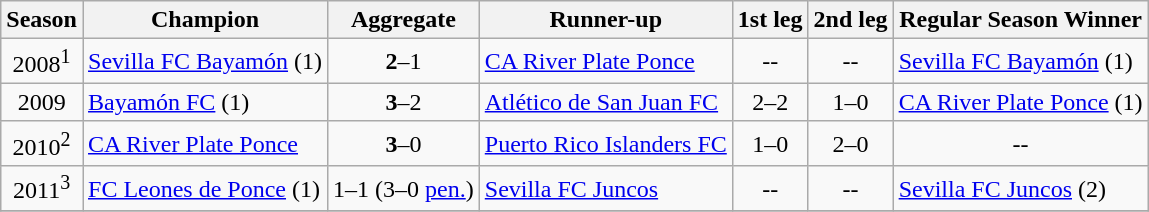<table class="wikitable sortable">
<tr>
<th>Season</th>
<th>Champion</th>
<th>Aggregate</th>
<th>Runner-up</th>
<th>1st leg</th>
<th>2nd leg</th>
<th>Regular Season Winner</th>
</tr>
<tr>
<td align=center>2008<sup>1</sup></td>
<td><a href='#'>Sevilla FC Bayamón</a> (1)</td>
<td align=center><strong>2</strong>–1</td>
<td><a href='#'>CA River Plate Ponce</a></td>
<td align=center>--</td>
<td align=center>--</td>
<td><a href='#'>Sevilla FC Bayamón</a> (1)<br></td>
</tr>
<tr>
<td align=center>2009</td>
<td><a href='#'>Bayamón FC</a> (1)</td>
<td align=center><strong>3</strong>–2</td>
<td><a href='#'>Atlético de San Juan FC</a></td>
<td align=center>2–2</td>
<td align=center>1–0</td>
<td><a href='#'>CA River Plate Ponce</a> (1)<br></td>
</tr>
<tr>
<td align=center>2010<sup>2</sup></td>
<td><a href='#'>CA River Plate Ponce</a></td>
<td align=center><strong>3</strong>–0</td>
<td><a href='#'>Puerto Rico Islanders FC</a></td>
<td align=center>1–0</td>
<td align=center>2–0</td>
<td align=center>-- <br></td>
</tr>
<tr>
<td align=center>2011<sup>3</sup></td>
<td><a href='#'>FC Leones de Ponce</a> (1)</td>
<td align=center>1–1 (3–0 <a href='#'>pen.</a>)</td>
<td><a href='#'>Sevilla FC Juncos</a></td>
<td align=center>--</td>
<td align=center>--</td>
<td><a href='#'>Sevilla FC Juncos</a> (2)</td>
</tr>
<tr>
</tr>
</table>
